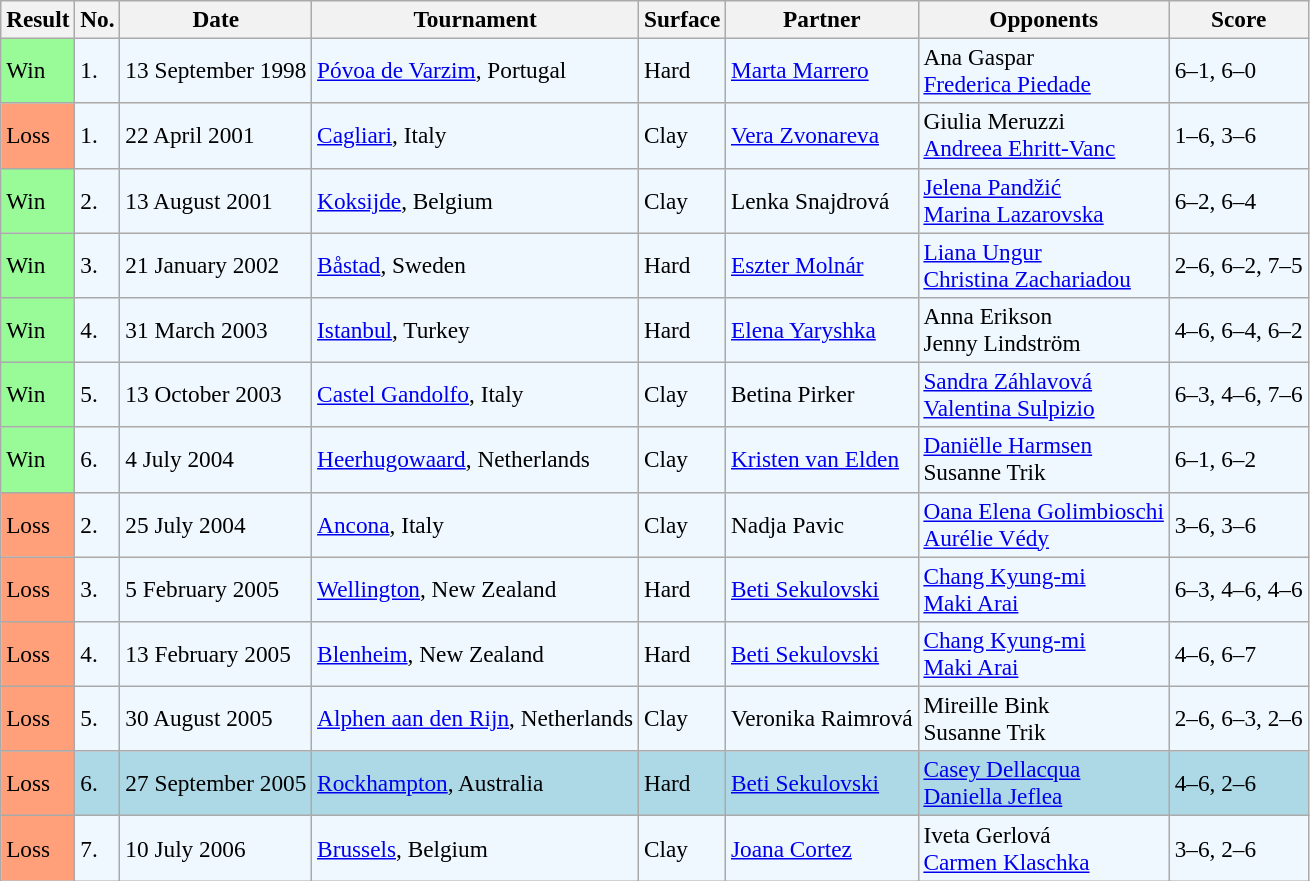<table class="sortable wikitable" style=font-size:97%>
<tr>
<th>Result</th>
<th>No.</th>
<th>Date</th>
<th>Tournament</th>
<th>Surface</th>
<th>Partner</th>
<th>Opponents</th>
<th>Score</th>
</tr>
<tr style="background:#f0f8ff;">
<td style="background:#98fb98;">Win</td>
<td>1.</td>
<td>13 September 1998</td>
<td><a href='#'>Póvoa de Varzim</a>, Portugal</td>
<td>Hard</td>
<td> <a href='#'>Marta Marrero</a></td>
<td> Ana Gaspar <br>  <a href='#'>Frederica Piedade</a></td>
<td>6–1, 6–0</td>
</tr>
<tr bgcolor="#f0f8ff">
<td style="background:#ffa07a;">Loss</td>
<td>1.</td>
<td>22 April 2001</td>
<td><a href='#'>Cagliari</a>, Italy</td>
<td>Clay</td>
<td> <a href='#'>Vera Zvonareva</a></td>
<td> Giulia Meruzzi <br>  <a href='#'>Andreea Ehritt-Vanc</a></td>
<td>1–6, 3–6</td>
</tr>
<tr bgcolor="#f0f8ff">
<td style="background:#98fb98;">Win</td>
<td>2.</td>
<td>13 August 2001</td>
<td><a href='#'>Koksijde</a>, Belgium</td>
<td>Clay</td>
<td> Lenka Snajdrová</td>
<td> <a href='#'>Jelena Pandžić</a> <br>  <a href='#'>Marina Lazarovska</a></td>
<td>6–2, 6–4</td>
</tr>
<tr style="background:#f0f8ff;">
<td style="background:#98fb98;">Win</td>
<td>3.</td>
<td>21 January 2002</td>
<td><a href='#'>Båstad</a>, Sweden</td>
<td>Hard</td>
<td> <a href='#'>Eszter Molnár</a></td>
<td> <a href='#'>Liana Ungur</a><br>  <a href='#'>Christina Zachariadou</a></td>
<td>2–6, 6–2, 7–5</td>
</tr>
<tr bgcolor="#f0f8ff">
<td style="background:#98fb98;">Win</td>
<td>4.</td>
<td>31 March 2003</td>
<td><a href='#'>Istanbul</a>, Turkey</td>
<td>Hard</td>
<td> <a href='#'>Elena Yaryshka</a></td>
<td> Anna Erikson <br>  Jenny Lindström</td>
<td>4–6, 6–4, 6–2</td>
</tr>
<tr bgcolor="#f0f8ff">
<td style="background:#98fb98;">Win</td>
<td>5.</td>
<td>13 October 2003</td>
<td><a href='#'>Castel Gandolfo</a>, Italy</td>
<td>Clay</td>
<td> Betina Pirker</td>
<td> <a href='#'>Sandra Záhlavová</a><br>  <a href='#'>Valentina Sulpizio</a></td>
<td>6–3, 4–6, 7–6</td>
</tr>
<tr bgcolor="#f0f8ff">
<td style="background:#98fb98;">Win</td>
<td>6.</td>
<td>4 July 2004</td>
<td><a href='#'>Heerhugowaard</a>, Netherlands</td>
<td>Clay</td>
<td> <a href='#'>Kristen van Elden</a></td>
<td> <a href='#'>Daniëlle Harmsen</a><br>  Susanne Trik</td>
<td>6–1, 6–2</td>
</tr>
<tr style="background:#f0f8ff;">
<td style="background:#ffa07a;">Loss</td>
<td>2.</td>
<td>25 July 2004</td>
<td><a href='#'>Ancona</a>, Italy</td>
<td>Clay</td>
<td> Nadja Pavic</td>
<td> <a href='#'>Oana Elena Golimbioschi</a> <br>  <a href='#'>Aurélie Védy</a></td>
<td>3–6, 3–6</td>
</tr>
<tr bgcolor="#f0f8ff">
<td style="background:#ffa07a;">Loss</td>
<td>3.</td>
<td>5 February 2005</td>
<td><a href='#'>Wellington</a>, New Zealand</td>
<td>Hard</td>
<td> <a href='#'>Beti Sekulovski</a></td>
<td> <a href='#'>Chang Kyung-mi</a><br> <a href='#'>Maki Arai</a></td>
<td>6–3, 4–6, 4–6</td>
</tr>
<tr bgcolor="#f0f8ff">
<td style="background:#ffa07a;">Loss</td>
<td>4.</td>
<td>13 February 2005</td>
<td><a href='#'>Blenheim</a>, New Zealand</td>
<td>Hard</td>
<td> <a href='#'>Beti Sekulovski</a></td>
<td> <a href='#'>Chang Kyung-mi</a><br> <a href='#'>Maki Arai</a></td>
<td>4–6, 6–7</td>
</tr>
<tr style="background:#f0f8ff;">
<td style="background:#ffa07a;">Loss</td>
<td>5.</td>
<td>30 August 2005</td>
<td><a href='#'>Alphen aan den Rijn</a>, Netherlands</td>
<td>Clay</td>
<td> Veronika Raimrová</td>
<td> Mireille Bink <br>  Susanne Trik</td>
<td>2–6, 6–3, 2–6</td>
</tr>
<tr style="background:lightblue;">
<td style="background:#ffa07a;">Loss</td>
<td>6.</td>
<td>27 September 2005</td>
<td><a href='#'>Rockhampton</a>, Australia</td>
<td>Hard</td>
<td> <a href='#'>Beti Sekulovski</a></td>
<td> <a href='#'>Casey Dellacqua</a> <br>  <a href='#'>Daniella Jeflea</a></td>
<td>4–6, 2–6</td>
</tr>
<tr style="background:#f0f8ff;">
<td style="background:#ffa07a;">Loss</td>
<td>7.</td>
<td>10 July 2006</td>
<td><a href='#'>Brussels</a>, Belgium</td>
<td>Clay</td>
<td> <a href='#'>Joana Cortez</a></td>
<td> Iveta Gerlová <br>  <a href='#'>Carmen Klaschka</a></td>
<td>3–6, 2–6</td>
</tr>
</table>
